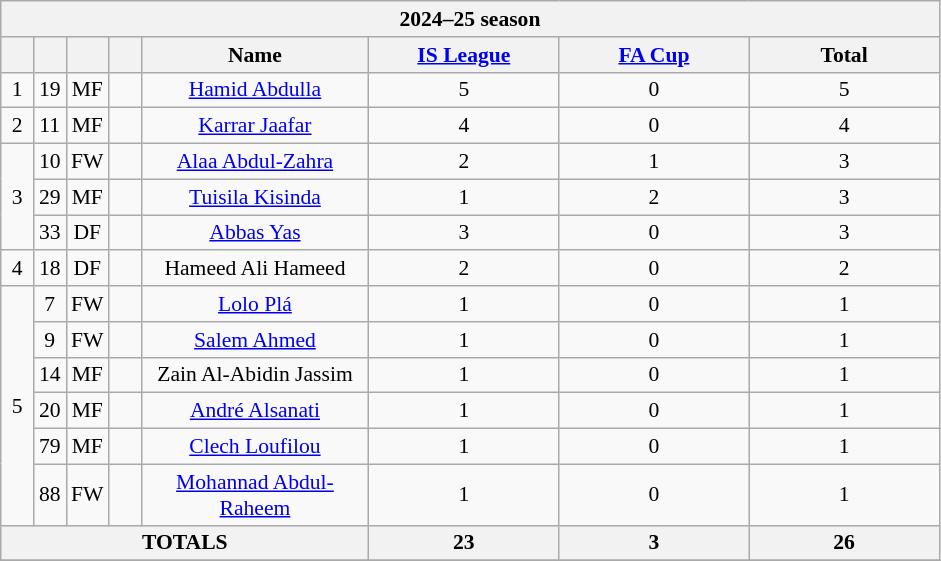<table class="wikitable sortable" style="text-align:center; font-size:90%;">
<tr>
<th colspan="8">2024–25 season</th>
</tr>
<tr>
<th width=15></th>
<th width=15></th>
<th width=15></th>
<th width=15></th>
<th width=145>Name</th>
<th width=120><a href='#'>IS League</a></th>
<th width=120><a href='#'>FA Cup</a></th>
<th width=120>Total</th>
</tr>
<tr>
<td rowspan="1">1</td>
<td>19</td>
<td>MF</td>
<td></td>
<td><a href='#'>Hamid Abdulla</a></td>
<td>5</td>
<td>0</td>
<td>5</td>
</tr>
<tr>
<td rowspan="1">2</td>
<td>11</td>
<td>MF</td>
<td></td>
<td><a href='#'>Karrar Jaafar</a></td>
<td>4</td>
<td>0</td>
<td>4</td>
</tr>
<tr>
<td rowspan="3">3</td>
<td>10</td>
<td>FW</td>
<td></td>
<td><a href='#'>Alaa Abdul-Zahra</a></td>
<td>2</td>
<td>1</td>
<td>3</td>
</tr>
<tr>
<td>29</td>
<td>MF</td>
<td></td>
<td><a href='#'>Tuisila Kisinda</a></td>
<td>1</td>
<td>2</td>
<td>3</td>
</tr>
<tr>
<td>33</td>
<td>DF</td>
<td></td>
<td><a href='#'>Abbas Yas</a></td>
<td>3</td>
<td>0</td>
<td>3</td>
</tr>
<tr>
<td rowspan="1">4</td>
<td>18</td>
<td>DF</td>
<td></td>
<td>Hameed Ali Hameed</td>
<td>2</td>
<td>0</td>
<td>2</td>
</tr>
<tr>
<td rowspan="6">5</td>
<td>7</td>
<td>FW</td>
<td></td>
<td><a href='#'>Lolo Plá</a></td>
<td>1</td>
<td>0</td>
<td>1</td>
</tr>
<tr>
<td>9</td>
<td>FW</td>
<td></td>
<td><a href='#'>Salem Ahmed</a></td>
<td>1</td>
<td>0</td>
<td>1</td>
</tr>
<tr>
<td>14</td>
<td>MF</td>
<td></td>
<td>Zain Al-Abidin Jassim</td>
<td>1</td>
<td>0</td>
<td>1</td>
</tr>
<tr>
<td>20</td>
<td>MF</td>
<td></td>
<td><a href='#'>André Alsanati</a></td>
<td>1</td>
<td>0</td>
<td>1</td>
</tr>
<tr>
<td>79</td>
<td>MF</td>
<td></td>
<td><a href='#'>Clech Loufilou</a></td>
<td>1</td>
<td>0</td>
<td>1</td>
</tr>
<tr>
<td>88</td>
<td>FW</td>
<td></td>
<td><a href='#'>Mohannad Abdul-Raheem</a></td>
<td>1</td>
<td>0</td>
<td>1</td>
</tr>
<tr>
<th colspan="5">TOTALS</th>
<th>23</th>
<th>3</th>
<th>26</th>
</tr>
<tr>
</tr>
</table>
